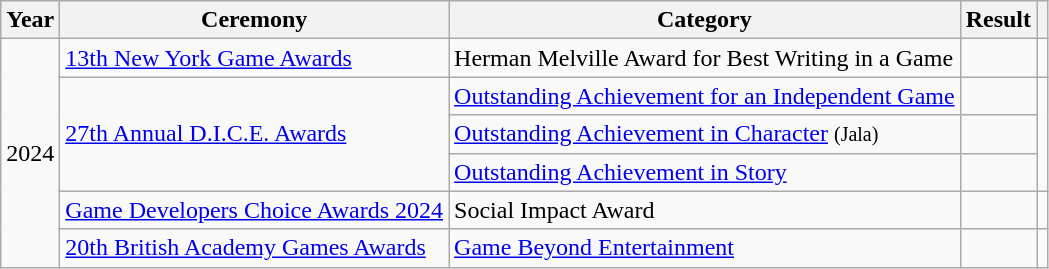<table class="wikitable plainrowheaders sortable" width="auto">
<tr>
<th scope="col">Year</th>
<th scope="col">Ceremony</th>
<th scope="col">Category</th>
<th scope="col">Result</th>
<th scope="col" class="unsortable"></th>
</tr>
<tr>
<td style="text-align:center;" rowspan="6">2024</td>
<td><a href='#'>13th New York Game Awards</a></td>
<td>Herman Melville Award for Best Writing in a Game</td>
<td></td>
<td style="text-align:center;"></td>
</tr>
<tr>
<td rowspan="3"><a href='#'>27th Annual D.I.C.E. Awards</a></td>
<td><a href='#'>Outstanding Achievement for an Independent Game</a></td>
<td></td>
<td style="text-align:center;" rowspan="3"></td>
</tr>
<tr>
<td><a href='#'>Outstanding Achievement in Character</a> <small>(Jala)</small></td>
<td></td>
</tr>
<tr>
<td><a href='#'>Outstanding Achievement in Story</a></td>
<td></td>
</tr>
<tr>
<td><a href='#'>Game Developers Choice Awards 2024</a></td>
<td>Social Impact Award</td>
<td></td>
<td style="text-align:center;"></td>
</tr>
<tr>
<td><a href='#'>20th British Academy Games Awards</a></td>
<td><a href='#'>Game Beyond Entertainment</a></td>
<td></td>
<td style="text-align:center;"></td>
</tr>
</table>
